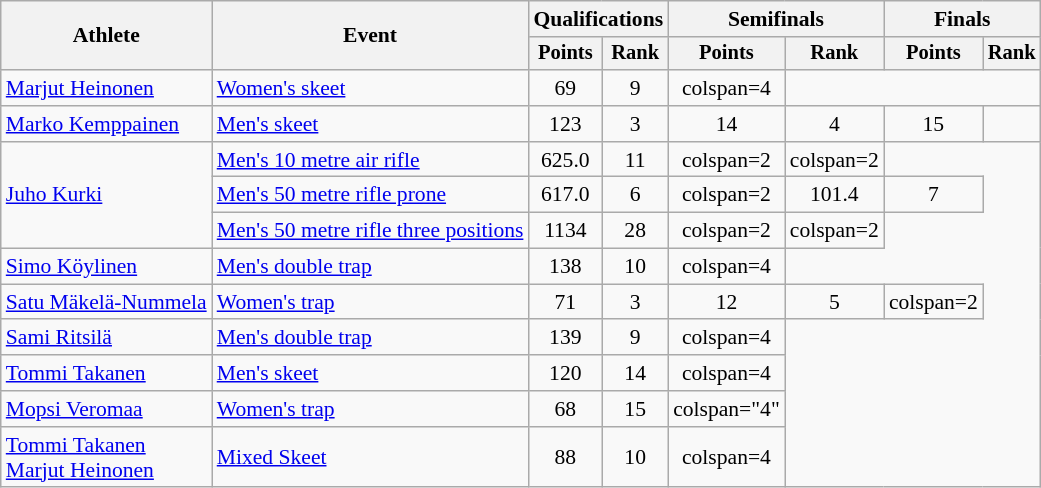<table class="wikitable" style="font-size:90%">
<tr>
<th rowspan="2">Athlete</th>
<th rowspan="2">Event</th>
<th colspan=2>Qualifications</th>
<th colspan=2>Semifinals</th>
<th colspan=2>Finals</th>
</tr>
<tr style="font-size:95%">
<th>Points</th>
<th>Rank</th>
<th>Points</th>
<th>Rank</th>
<th>Points</th>
<th>Rank</th>
</tr>
<tr align=center>
<td align=left><a href='#'>Marjut Heinonen</a></td>
<td align=left><a href='#'>Women's skeet</a></td>
<td>69</td>
<td>9</td>
<td>colspan=4 </td>
</tr>
<tr align=center>
<td align=left><a href='#'>Marko Kemppainen</a></td>
<td align=left><a href='#'>Men's skeet</a></td>
<td>123</td>
<td>3 </td>
<td>14</td>
<td>4 </td>
<td>15</td>
<td></td>
</tr>
<tr align=center>
<td align=left rowspan=3><a href='#'>Juho Kurki</a></td>
<td align=left><a href='#'>Men's 10 metre air rifle</a></td>
<td>625.0</td>
<td>11</td>
<td>colspan=2 </td>
<td>colspan=2 </td>
</tr>
<tr align=center>
<td align=left><a href='#'>Men's 50 metre rifle prone</a></td>
<td>617.0</td>
<td>6 </td>
<td>colspan=2 </td>
<td>101.4</td>
<td>7</td>
</tr>
<tr align=center>
<td align=left><a href='#'>Men's 50 metre rifle three positions</a></td>
<td>1134</td>
<td>28</td>
<td>colspan=2 </td>
<td>colspan=2 </td>
</tr>
<tr align=center>
<td align=left><a href='#'>Simo Köylinen</a></td>
<td align=left><a href='#'>Men's double trap</a></td>
<td>138</td>
<td>10</td>
<td>colspan=4 </td>
</tr>
<tr align=center>
<td align=left><a href='#'>Satu Mäkelä-Nummela</a></td>
<td align=left><a href='#'>Women's trap</a></td>
<td>71</td>
<td>3 </td>
<td>12</td>
<td>5</td>
<td>colspan=2 </td>
</tr>
<tr align=center>
<td align=left><a href='#'>Sami Ritsilä</a></td>
<td align=left><a href='#'>Men's double trap</a></td>
<td>139</td>
<td>9</td>
<td>colspan=4 </td>
</tr>
<tr align=center>
<td align=left><a href='#'>Tommi Takanen</a></td>
<td align=left><a href='#'>Men's skeet</a></td>
<td>120</td>
<td>14</td>
<td>colspan=4 </td>
</tr>
<tr align=center>
<td align=left><a href='#'>Mopsi Veromaa</a></td>
<td align=left><a href='#'>Women's trap</a></td>
<td>68</td>
<td>15</td>
<td>colspan="4" </td>
</tr>
<tr align=center>
<td align=left><a href='#'>Tommi Takanen</a><br><a href='#'>Marjut Heinonen</a></td>
<td align=left><a href='#'>Mixed Skeet</a></td>
<td>88</td>
<td>10</td>
<td>colspan=4 </td>
</tr>
</table>
